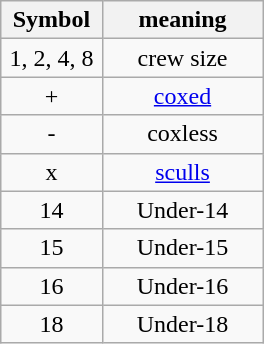<table class="wikitable" style="margin:1em auto; text-align:center;">
<tr>
<th width=60>Symbol</th>
<th width=100>meaning</th>
</tr>
<tr>
<td>1, 2, 4, 8</td>
<td>crew size</td>
</tr>
<tr>
<td>+</td>
<td><a href='#'>coxed</a></td>
</tr>
<tr>
<td>-</td>
<td>coxless</td>
</tr>
<tr>
<td>x</td>
<td><a href='#'>sculls</a></td>
</tr>
<tr>
<td>14</td>
<td>Under-14</td>
</tr>
<tr>
<td>15</td>
<td>Under-15</td>
</tr>
<tr>
<td>16</td>
<td>Under-16</td>
</tr>
<tr>
<td>18</td>
<td>Under-18</td>
</tr>
</table>
